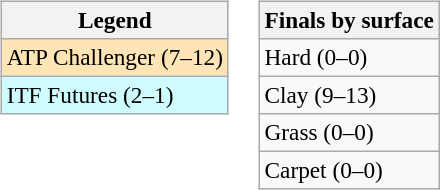<table>
<tr valign=top>
<td><br><table class=wikitable style=font-size:97%>
<tr>
<th>Legend</th>
</tr>
<tr bgcolor=moccasin>
<td>ATP Challenger (7–12)</td>
</tr>
<tr bgcolor=cffcff>
<td>ITF Futures (2–1)</td>
</tr>
</table>
</td>
<td><br><table class=wikitable style=font-size:97%>
<tr>
<th>Finals by surface</th>
</tr>
<tr>
<td>Hard (0–0)</td>
</tr>
<tr>
<td>Clay (9–13)</td>
</tr>
<tr>
<td>Grass (0–0)</td>
</tr>
<tr>
<td>Carpet (0–0)</td>
</tr>
</table>
</td>
</tr>
</table>
